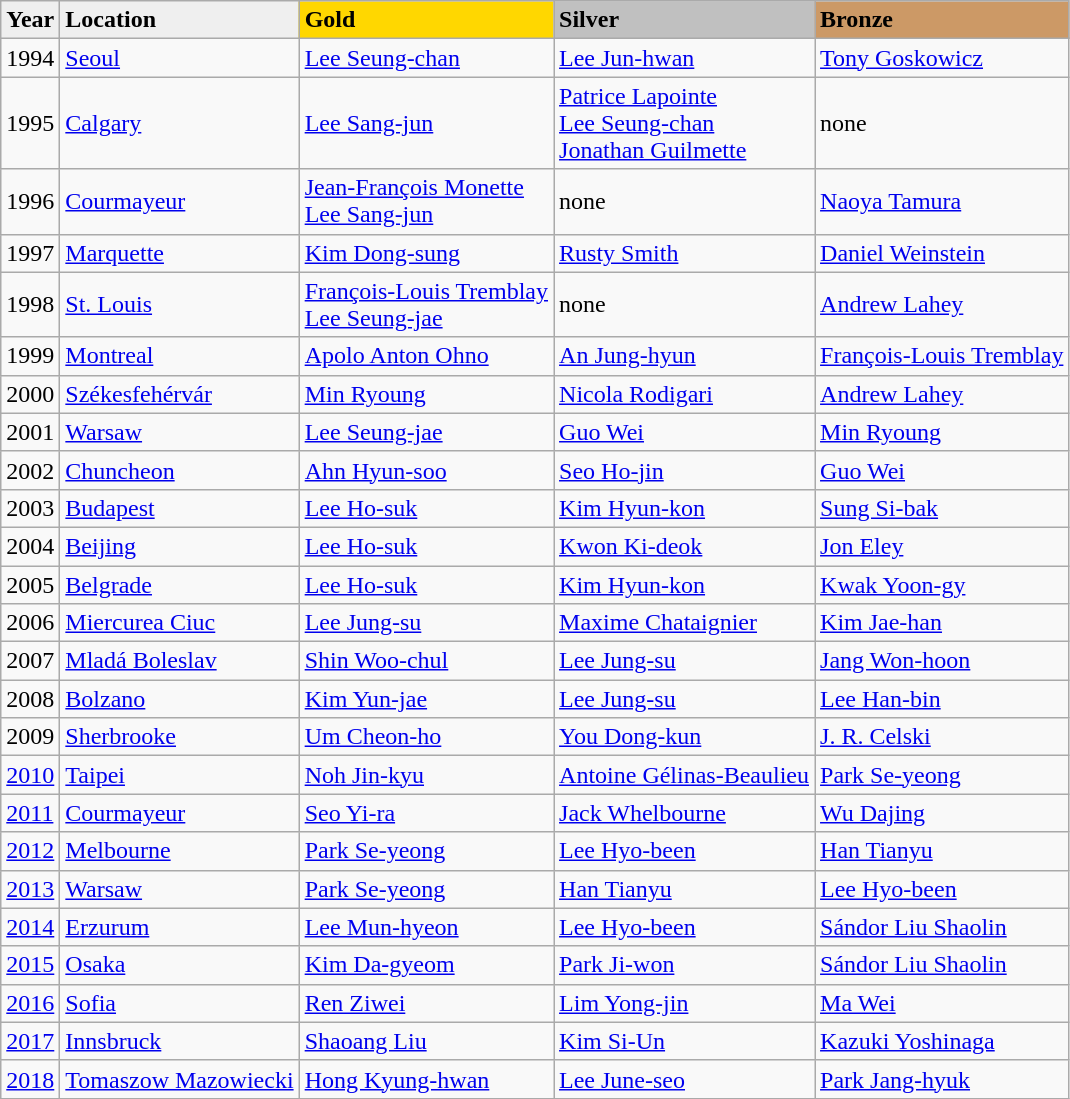<table class="wikitable">
<tr align="left" bgcolor="#efefef">
<td><strong>Year</strong></td>
<td><strong>Location</strong></td>
<td bgcolor=gold><strong>Gold</strong></td>
<td bgcolor=silver><strong>Silver</strong></td>
<td bgcolor=cc9966><strong>Bronze</strong></td>
</tr>
<tr>
<td>1994</td>
<td> <a href='#'>Seoul</a></td>
<td> <a href='#'>Lee Seung-chan</a></td>
<td> <a href='#'>Lee Jun-hwan</a></td>
<td> <a href='#'>Tony Goskowicz</a></td>
</tr>
<tr>
<td>1995</td>
<td> <a href='#'>Calgary</a></td>
<td> <a href='#'>Lee Sang-jun</a></td>
<td> <a href='#'>Patrice Lapointe</a><br> <a href='#'>Lee Seung-chan</a><br> <a href='#'>Jonathan Guilmette</a></td>
<td>none</td>
</tr>
<tr>
<td>1996</td>
<td> <a href='#'>Courmayeur</a></td>
<td> <a href='#'>Jean-François Monette</a><br> <a href='#'>Lee Sang-jun</a></td>
<td>none</td>
<td> <a href='#'>Naoya Tamura</a></td>
</tr>
<tr>
<td>1997</td>
<td> <a href='#'>Marquette</a></td>
<td> <a href='#'>Kim Dong-sung</a></td>
<td> <a href='#'>Rusty Smith</a></td>
<td> <a href='#'>Daniel Weinstein</a></td>
</tr>
<tr>
<td>1998</td>
<td> <a href='#'>St. Louis</a></td>
<td> <a href='#'>François-Louis Tremblay</a><br> <a href='#'>Lee Seung-jae</a></td>
<td>none</td>
<td> <a href='#'>Andrew Lahey</a></td>
</tr>
<tr>
<td>1999</td>
<td> <a href='#'>Montreal</a></td>
<td> <a href='#'>Apolo Anton Ohno</a></td>
<td> <a href='#'>An Jung-hyun</a></td>
<td> <a href='#'>François-Louis Tremblay</a></td>
</tr>
<tr>
<td>2000</td>
<td> <a href='#'>Székesfehérvár</a></td>
<td> <a href='#'>Min Ryoung</a></td>
<td> <a href='#'>Nicola Rodigari</a></td>
<td> <a href='#'>Andrew Lahey</a></td>
</tr>
<tr>
<td>2001</td>
<td> <a href='#'>Warsaw</a></td>
<td> <a href='#'>Lee Seung-jae</a></td>
<td> <a href='#'>Guo Wei</a></td>
<td> <a href='#'>Min Ryoung</a></td>
</tr>
<tr>
<td>2002</td>
<td> <a href='#'>Chuncheon</a></td>
<td> <a href='#'>Ahn Hyun-soo</a></td>
<td> <a href='#'>Seo Ho-jin</a></td>
<td> <a href='#'>Guo Wei</a></td>
</tr>
<tr>
<td>2003</td>
<td> <a href='#'>Budapest</a></td>
<td> <a href='#'>Lee Ho-suk</a></td>
<td> <a href='#'>Kim Hyun-kon</a></td>
<td> <a href='#'>Sung Si-bak</a></td>
</tr>
<tr>
<td>2004</td>
<td> <a href='#'>Beijing</a></td>
<td> <a href='#'>Lee Ho-suk</a></td>
<td> <a href='#'>Kwon Ki-deok</a></td>
<td> <a href='#'>Jon Eley</a></td>
</tr>
<tr>
<td>2005</td>
<td> <a href='#'>Belgrade</a></td>
<td> <a href='#'>Lee Ho-suk</a></td>
<td> <a href='#'>Kim Hyun-kon</a></td>
<td> <a href='#'>Kwak Yoon-gy</a></td>
</tr>
<tr>
<td>2006</td>
<td> <a href='#'>Miercurea Ciuc</a></td>
<td> <a href='#'>Lee Jung-su</a></td>
<td> <a href='#'>Maxime Chataignier</a></td>
<td> <a href='#'>Kim Jae-han</a></td>
</tr>
<tr>
<td>2007</td>
<td> <a href='#'>Mladá Boleslav</a></td>
<td> <a href='#'>Shin Woo-chul</a></td>
<td> <a href='#'>Lee Jung-su</a></td>
<td> <a href='#'>Jang Won-hoon</a></td>
</tr>
<tr>
<td>2008</td>
<td> <a href='#'>Bolzano</a></td>
<td> <a href='#'>Kim Yun-jae</a></td>
<td> <a href='#'>Lee Jung-su</a></td>
<td> <a href='#'>Lee Han-bin</a></td>
</tr>
<tr>
<td>2009</td>
<td> <a href='#'>Sherbrooke</a></td>
<td> <a href='#'>Um Cheon-ho</a></td>
<td> <a href='#'>You Dong-kun</a></td>
<td> <a href='#'>J. R. Celski</a></td>
</tr>
<tr>
<td><a href='#'>2010</a></td>
<td> <a href='#'>Taipei</a></td>
<td> <a href='#'>Noh Jin-kyu</a></td>
<td> <a href='#'>Antoine Gélinas-Beaulieu</a></td>
<td> <a href='#'>Park Se-yeong</a></td>
</tr>
<tr>
<td><a href='#'>2011</a></td>
<td> <a href='#'>Courmayeur</a></td>
<td> <a href='#'>Seo Yi-ra</a></td>
<td> <a href='#'>Jack Whelbourne</a></td>
<td> <a href='#'>Wu Dajing</a></td>
</tr>
<tr>
<td><a href='#'>2012</a></td>
<td> <a href='#'>Melbourne</a></td>
<td> <a href='#'>Park Se-yeong</a></td>
<td> <a href='#'>Lee Hyo-been</a></td>
<td> <a href='#'>Han Tianyu</a></td>
</tr>
<tr>
<td><a href='#'>2013</a></td>
<td> <a href='#'>Warsaw</a></td>
<td> <a href='#'>Park Se-yeong</a></td>
<td> <a href='#'>Han Tianyu</a></td>
<td> <a href='#'>Lee Hyo-been</a></td>
</tr>
<tr>
<td><a href='#'>2014</a></td>
<td> <a href='#'>Erzurum</a></td>
<td> <a href='#'>Lee Mun-hyeon</a></td>
<td> <a href='#'>Lee Hyo-been</a></td>
<td> <a href='#'>Sándor Liu Shaolin</a></td>
</tr>
<tr>
<td><a href='#'>2015</a></td>
<td> <a href='#'>Osaka</a></td>
<td> <a href='#'>Kim Da-gyeom</a></td>
<td> <a href='#'>Park Ji-won</a></td>
<td> <a href='#'>Sándor Liu Shaolin</a></td>
</tr>
<tr>
<td><a href='#'>2016</a></td>
<td> <a href='#'>Sofia</a></td>
<td> <a href='#'>Ren Ziwei</a></td>
<td> <a href='#'>Lim Yong-jin</a></td>
<td> <a href='#'>Ma Wei</a></td>
</tr>
<tr>
<td><a href='#'>2017</a></td>
<td> <a href='#'>Innsbruck</a></td>
<td> <a href='#'>Shaoang Liu</a></td>
<td> <a href='#'>Kim Si-Un</a></td>
<td> <a href='#'>Kazuki Yoshinaga</a></td>
</tr>
<tr>
<td><a href='#'>2018</a></td>
<td> <a href='#'>Tomaszow Mazowiecki</a></td>
<td> <a href='#'>Hong Kyung-hwan</a></td>
<td> <a href='#'>Lee June-seo</a></td>
<td> <a href='#'>Park Jang-hyuk</a></td>
</tr>
</table>
